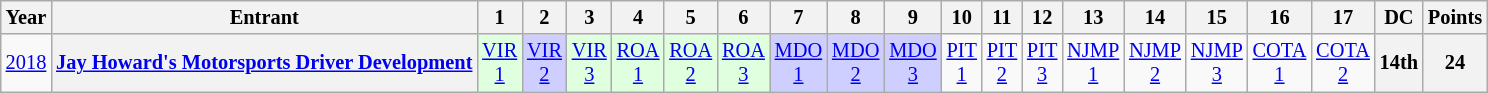<table class="wikitable" style="text-align:center; font-size:85%">
<tr>
<th>Year</th>
<th>Entrant</th>
<th>1</th>
<th>2</th>
<th>3</th>
<th>4</th>
<th>5</th>
<th>6</th>
<th>7</th>
<th>8</th>
<th>9</th>
<th>10</th>
<th>11</th>
<th>12</th>
<th>13</th>
<th>14</th>
<th>15</th>
<th>16</th>
<th>17</th>
<th>DC</th>
<th>Points</th>
</tr>
<tr>
<td><a href='#'>2018</a></td>
<th nowrap><a href='#'>Jay Howard's Motorsports Driver Development</a></th>
<td style="background:#DFFFDF"><a href='#'>VIR<br>1</a><br></td>
<td style="background:#CFCFFF"><a href='#'>VIR<br>2</a><br></td>
<td style="background:#DFFFDF"><a href='#'>VIR<br>3</a><br></td>
<td style="background:#DFFFDF"><a href='#'>ROA<br>1</a><br></td>
<td style="background:#DFFFDF"><a href='#'>ROA<br>2</a><br></td>
<td style="background:#DFFFDF"><a href='#'>ROA<br>3</a><br></td>
<td style="background:#CFCFFF"><a href='#'>MDO<br>1</a><br></td>
<td style="background:#CFCFFF"><a href='#'>MDO<br>2</a><br></td>
<td style="background:#CFCFFF"><a href='#'>MDO<br>3</a><br></td>
<td><a href='#'>PIT<br>1</a></td>
<td><a href='#'>PIT<br>2</a></td>
<td><a href='#'>PIT<br>3</a></td>
<td><a href='#'>NJMP<br>1</a></td>
<td><a href='#'>NJMP<br>2</a></td>
<td><a href='#'>NJMP<br>3</a></td>
<td><a href='#'>COTA<br>1</a></td>
<td><a href='#'>COTA<br>2</a></td>
<th>14th</th>
<th>24</th>
</tr>
</table>
